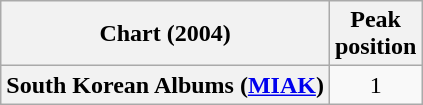<table class="wikitable plainrowheaders">
<tr>
<th>Chart (2004)</th>
<th>Peak<br>position</th>
</tr>
<tr>
<th scope="row">South Korean Albums (<a href='#'>MIAK</a>)</th>
<td style="text-align:center;">1</td>
</tr>
</table>
